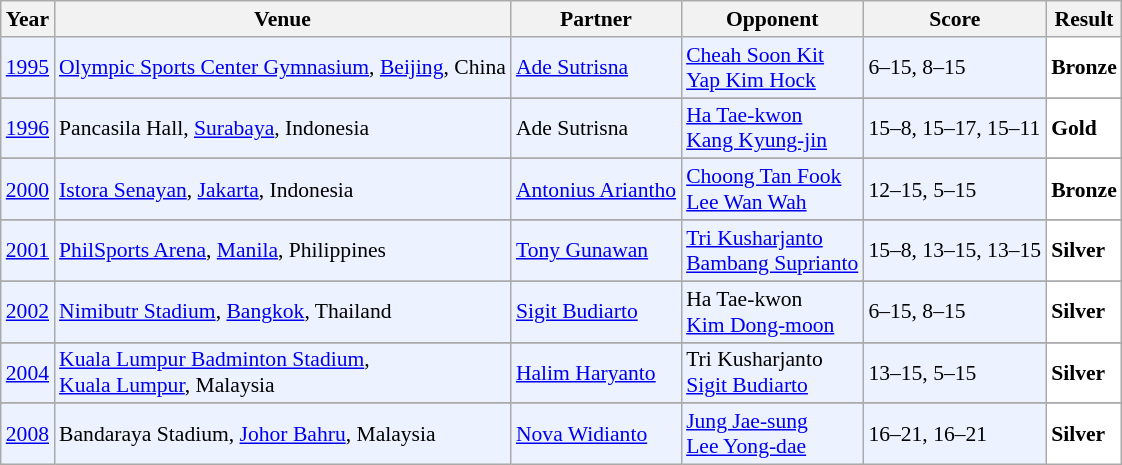<table class="sortable wikitable" style="font-size: 90%">
<tr>
<th>Year</th>
<th>Venue</th>
<th>Partner</th>
<th>Opponent</th>
<th>Score</th>
<th>Result</th>
</tr>
<tr style="background:#ECF2FF">
<td align="center"><a href='#'>1995</a></td>
<td align="left"><a href='#'>Olympic Sports Center Gymnasium</a>, <a href='#'>Beijing</a>, China</td>
<td align="left"> <a href='#'>Ade Sutrisna</a></td>
<td align="left"> <a href='#'>Cheah Soon Kit</a> <br>  <a href='#'>Yap Kim Hock</a></td>
<td align="left">6–15, 8–15</td>
<td style="text-align:left; background:white"> <strong>Bronze</strong></td>
</tr>
<tr>
</tr>
<tr style="background:#ECF2FF">
<td align="center"><a href='#'>1996</a></td>
<td align="left">Pancasila Hall, <a href='#'>Surabaya</a>, Indonesia</td>
<td align="left"> Ade Sutrisna</td>
<td align="left"> <a href='#'>Ha Tae-kwon</a> <br>  <a href='#'>Kang Kyung-jin</a></td>
<td align="left">15–8, 15–17, 15–11</td>
<td style="text-align:left; background:white"> <strong>Gold</strong></td>
</tr>
<tr>
</tr>
<tr style="background:#ECF2FF">
<td align="center"><a href='#'>2000</a></td>
<td align="left"><a href='#'>Istora Senayan</a>, <a href='#'>Jakarta</a>, Indonesia</td>
<td align="left"> <a href='#'>Antonius Ariantho</a></td>
<td align="left"> <a href='#'>Choong Tan Fook</a> <br>  <a href='#'>Lee Wan Wah</a></td>
<td align="left">12–15, 5–15</td>
<td style="text-align:left; background:white"> <strong>Bronze</strong></td>
</tr>
<tr>
</tr>
<tr style="background:#ECF2FF">
<td align="center"><a href='#'>2001</a></td>
<td align="left"><a href='#'>PhilSports Arena</a>, <a href='#'>Manila</a>, Philippines</td>
<td align="left"> <a href='#'>Tony Gunawan</a></td>
<td align="left"> <a href='#'>Tri Kusharjanto</a> <br>  <a href='#'>Bambang Suprianto</a></td>
<td align="left">15–8, 13–15, 13–15</td>
<td style="text-align:left; background:white"> <strong>Silver</strong></td>
</tr>
<tr>
</tr>
<tr style="background:#ECF2FF">
<td align="center"><a href='#'>2002</a></td>
<td align="left"><a href='#'>Nimibutr Stadium</a>, <a href='#'>Bangkok</a>, Thailand</td>
<td align="left"> <a href='#'>Sigit Budiarto</a></td>
<td align="left"> Ha Tae-kwon <br>  <a href='#'>Kim Dong-moon</a></td>
<td align="left">6–15, 8–15</td>
<td style="text-align:left; background:white"> <strong>Silver</strong></td>
</tr>
<tr>
</tr>
<tr style="background:#ECF2FF">
<td align="center"><a href='#'>2004</a></td>
<td align="left"><a href='#'>Kuala Lumpur Badminton Stadium</a>,<br> <a href='#'>Kuala Lumpur</a>, Malaysia</td>
<td align="left"> <a href='#'>Halim Haryanto</a></td>
<td align="left"> Tri Kusharjanto <br>  <a href='#'>Sigit Budiarto</a></td>
<td align="left">13–15, 5–15</td>
<td style="text-align:left; background:white"> <strong>Silver</strong></td>
</tr>
<tr>
</tr>
<tr style="background:#ECF2FF">
<td align="center"><a href='#'>2008</a></td>
<td align="left">Bandaraya Stadium, <a href='#'>Johor Bahru</a>, Malaysia</td>
<td align="left"> <a href='#'>Nova Widianto</a></td>
<td align="left"> <a href='#'>Jung Jae-sung</a> <br>  <a href='#'>Lee Yong-dae</a></td>
<td align="left">16–21, 16–21</td>
<td style="text-align:left; background:white"> <strong>Silver</strong></td>
</tr>
</table>
